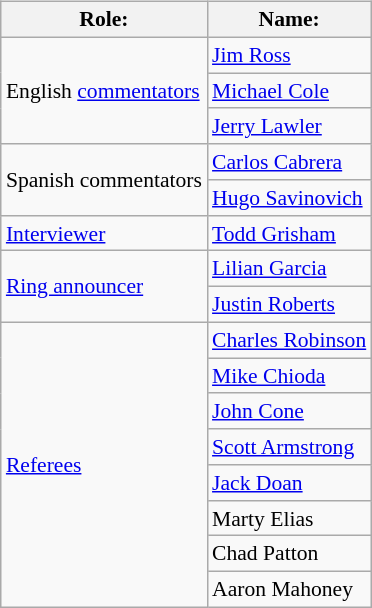<table class=wikitable style="font-size:90%; margin: 0.5em 0 0.5em 1em; float: right; clear: right;">
<tr>
<th>Role:</th>
<th>Name:</th>
</tr>
<tr>
<td rowspan=3>English <a href='#'>commentators</a></td>
<td><a href='#'>Jim Ross</a> </td>
</tr>
<tr>
<td><a href='#'>Michael Cole</a> </td>
</tr>
<tr>
<td><a href='#'>Jerry Lawler</a> </td>
</tr>
<tr>
<td rowspan=2>Spanish commentators</td>
<td><a href='#'>Carlos Cabrera</a></td>
</tr>
<tr>
<td><a href='#'>Hugo Savinovich</a></td>
</tr>
<tr>
<td><a href='#'>Interviewer</a></td>
<td><a href='#'>Todd Grisham</a></td>
</tr>
<tr>
<td rowspan=2><a href='#'>Ring announcer</a></td>
<td><a href='#'>Lilian Garcia</a> </td>
</tr>
<tr>
<td><a href='#'>Justin Roberts</a> </td>
</tr>
<tr>
<td rowspan=8><a href='#'>Referees</a></td>
<td><a href='#'>Charles Robinson</a></td>
</tr>
<tr>
<td><a href='#'>Mike Chioda</a></td>
</tr>
<tr>
<td><a href='#'>John Cone</a></td>
</tr>
<tr>
<td><a href='#'>Scott Armstrong</a></td>
</tr>
<tr>
<td><a href='#'>Jack Doan</a></td>
</tr>
<tr>
<td>Marty Elias</td>
</tr>
<tr>
<td>Chad Patton</td>
</tr>
<tr>
<td>Aaron Mahoney</td>
</tr>
</table>
